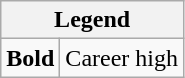<table class="wikitable">
<tr>
<th colspan="2">Legend</th>
</tr>
<tr>
<td><strong>Bold</strong></td>
<td>Career high</td>
</tr>
</table>
